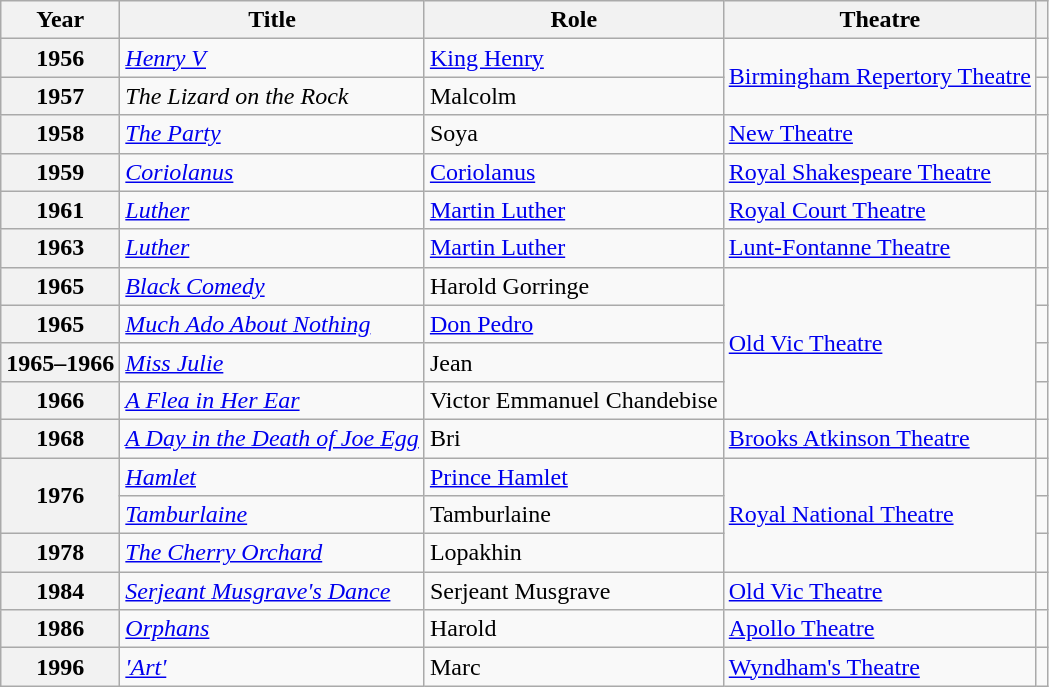<table class="wikitable plainrowheaders sortable">
<tr>
<th scope="col">Year</th>
<th scope="col">Title</th>
<th scope="col">Role</th>
<th scope="col">Theatre</th>
<th scope="col" class="unsortable"></th>
</tr>
<tr>
<th scope="row">1956</th>
<td><em><a href='#'>Henry V</a></em></td>
<td><a href='#'>King Henry</a></td>
<td rowspan="2"><a href='#'>Birmingham Repertory Theatre</a></td>
<td></td>
</tr>
<tr>
<th scope="row">1957</th>
<td data-sort-value="Lizard on the Rock, The"><em>The Lizard on the Rock</em></td>
<td>Malcolm</td>
<td></td>
</tr>
<tr>
<th scope="row">1958</th>
<td data-sort-value="Party, The"><em><a href='#'>The Party</a></em></td>
<td>Soya</td>
<td><a href='#'>New Theatre</a></td>
<td></td>
</tr>
<tr>
<th scope="row">1959</th>
<td><em><a href='#'>Coriolanus</a></em></td>
<td><a href='#'>Coriolanus</a></td>
<td><a href='#'>Royal Shakespeare Theatre</a></td>
<td></td>
</tr>
<tr>
<th scope="row">1961</th>
<td><em><a href='#'>Luther</a></em></td>
<td><a href='#'>Martin Luther</a></td>
<td><a href='#'>Royal Court Theatre</a></td>
<td></td>
</tr>
<tr>
<th scope="row">1963</th>
<td><em><a href='#'>Luther</a></em></td>
<td><a href='#'>Martin Luther</a></td>
<td><a href='#'>Lunt-Fontanne Theatre</a></td>
<td></td>
</tr>
<tr>
<th scope="row">1965</th>
<td><em><a href='#'>Black Comedy</a></em></td>
<td>Harold Gorringe</td>
<td rowspan="4"><a href='#'>Old Vic Theatre</a></td>
<td></td>
</tr>
<tr>
<th scope="row">1965</th>
<td><em><a href='#'>Much Ado About Nothing</a></em></td>
<td><a href='#'>Don Pedro</a></td>
<td></td>
</tr>
<tr>
<th scope="row">1965–1966</th>
<td><em><a href='#'>Miss Julie</a></em></td>
<td>Jean</td>
<td></td>
</tr>
<tr>
<th scope="row">1966</th>
<td data-sort-value="Flea in Her Ear, A"><em><a href='#'>A Flea in Her Ear</a></em></td>
<td>Victor Emmanuel Chandebise</td>
<td></td>
</tr>
<tr>
<th scope="row">1968</th>
<td data-sort-value="Day in the Death of Joe Egg, A"><em><a href='#'>A Day in the Death of Joe Egg</a></em></td>
<td>Bri</td>
<td><a href='#'>Brooks Atkinson Theatre</a></td>
<td></td>
</tr>
<tr>
<th rowspan="2" scope="row">1976</th>
<td><em><a href='#'>Hamlet</a></em></td>
<td><a href='#'>Prince Hamlet</a></td>
<td rowspan="3"><a href='#'>Royal National Theatre</a></td>
<td></td>
</tr>
<tr>
<td><em><a href='#'>Tamburlaine</a></em></td>
<td>Tamburlaine</td>
<td></td>
</tr>
<tr>
<th scope="row">1978</th>
<td data-sort-value="Cherry Orchard, The"><em><a href='#'>The Cherry Orchard</a></em></td>
<td>Lopakhin</td>
<td></td>
</tr>
<tr>
<th scope="row">1984</th>
<td><em><a href='#'>Serjeant Musgrave's Dance</a></em></td>
<td>Serjeant Musgrave</td>
<td><a href='#'>Old Vic Theatre</a></td>
<td></td>
</tr>
<tr>
<th scope="row">1986</th>
<td><em><a href='#'>Orphans</a></em></td>
<td>Harold</td>
<td><a href='#'>Apollo Theatre</a></td>
<td></td>
</tr>
<tr>
<th scope="row">1996</th>
<td><em><a href='#'>'Art'</a></em></td>
<td>Marc</td>
<td><a href='#'>Wyndham's Theatre</a></td>
<td></td>
</tr>
</table>
